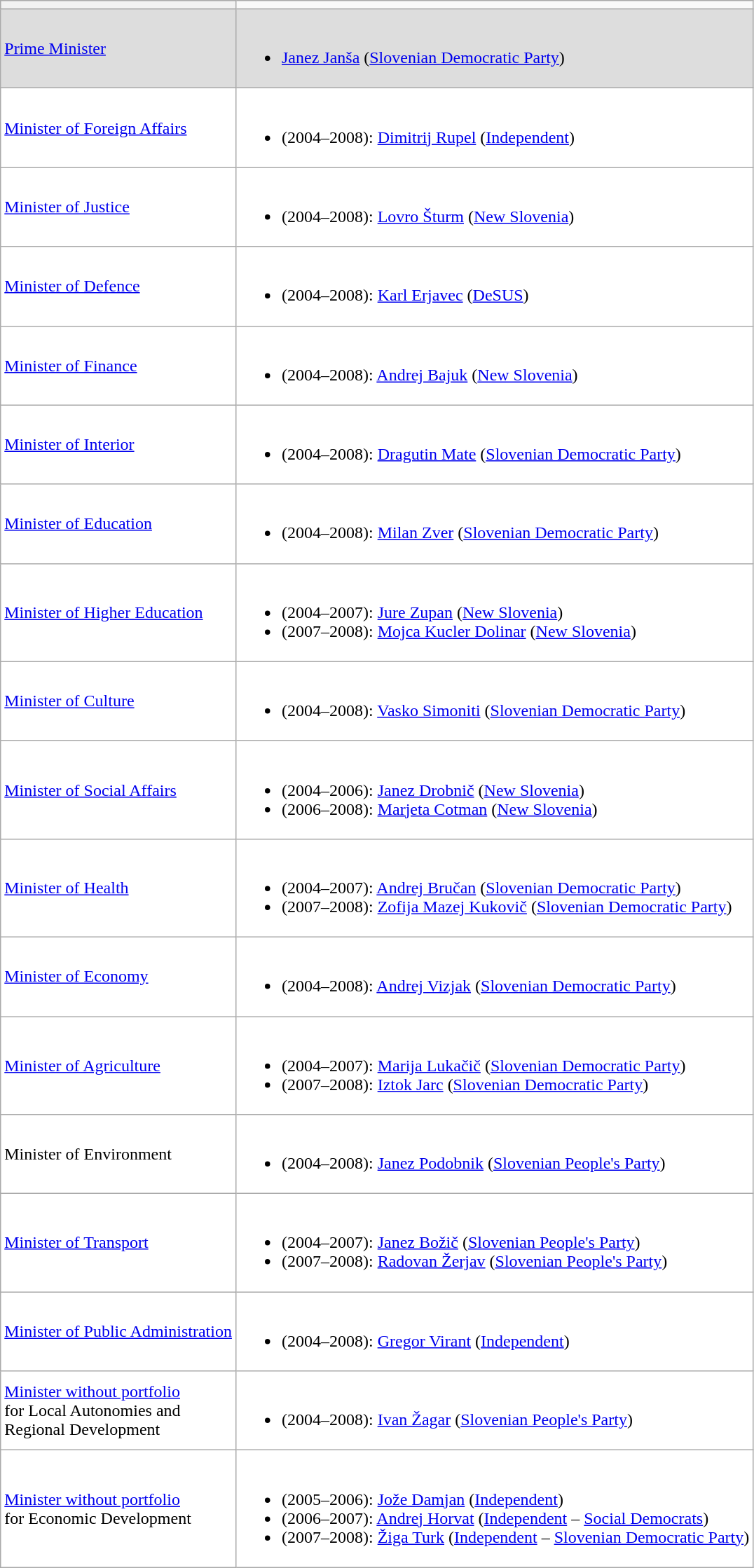<table class="wikitable">
<tr style="background:#ccc; color:#000; font-size:110%;">
<th></th>
</tr>
<tr style="background:#ddd;">
<td><a href='#'>Prime Minister</a></td>
<td><br><ul><li><a href='#'>Janez Janša</a> (<a href='#'>Slovenian Democratic Party</a>)</li></ul></td>
</tr>
<tr style="background:#fff;">
<td><a href='#'>Minister of Foreign Affairs</a></td>
<td><br><ul><li>(2004–2008): <a href='#'>Dimitrij Rupel</a> (<a href='#'>Independent</a>)</li></ul></td>
</tr>
<tr style="background:#fff;">
<td><a href='#'>Minister of Justice</a></td>
<td><br><ul><li>(2004–2008): <a href='#'>Lovro Šturm</a> (<a href='#'>New Slovenia</a>)</li></ul></td>
</tr>
<tr style="background:#fff;">
<td><a href='#'>Minister of Defence</a></td>
<td><br><ul><li>(2004–2008): <a href='#'>Karl Erjavec</a> (<a href='#'>DeSUS</a>)</li></ul></td>
</tr>
<tr style="background:#fff;">
<td><a href='#'>Minister of Finance</a></td>
<td><br><ul><li>(2004–2008): <a href='#'>Andrej Bajuk</a> (<a href='#'>New Slovenia</a>)</li></ul></td>
</tr>
<tr style="background:#fff;">
<td><a href='#'>Minister of Interior</a></td>
<td><br><ul><li>(2004–2008): <a href='#'>Dragutin Mate</a> (<a href='#'>Slovenian Democratic Party</a>)</li></ul></td>
</tr>
<tr style="background:#fff;">
<td><a href='#'>Minister of Education</a></td>
<td><br><ul><li>(2004–2008): <a href='#'>Milan Zver</a> (<a href='#'>Slovenian Democratic Party</a>)</li></ul></td>
</tr>
<tr style="background:#fff;">
<td><a href='#'>Minister of Higher Education</a></td>
<td><br><ul><li>(2004–2007): <a href='#'>Jure Zupan</a> (<a href='#'>New Slovenia</a>)</li><li>(2007–2008): <a href='#'>Mojca Kucler Dolinar</a> (<a href='#'>New Slovenia</a>)</li></ul></td>
</tr>
<tr style="background:#fff;">
<td><a href='#'>Minister of Culture</a></td>
<td><br><ul><li>(2004–2008): <a href='#'>Vasko Simoniti</a> (<a href='#'>Slovenian Democratic Party</a>)</li></ul></td>
</tr>
<tr style="background:#fff;">
<td><a href='#'>Minister of Social Affairs</a></td>
<td><br><ul><li>(2004–2006): <a href='#'>Janez Drobnič</a> (<a href='#'>New Slovenia</a>)</li><li>(2006–2008): <a href='#'>Marjeta Cotman</a> (<a href='#'>New Slovenia</a>)</li></ul></td>
</tr>
<tr style="background:#fff;">
<td><a href='#'>Minister of Health</a></td>
<td><br><ul><li>(2004–2007): <a href='#'>Andrej Bručan</a> (<a href='#'>Slovenian Democratic Party</a>)</li><li>(2007–2008): <a href='#'>Zofija Mazej Kukovič</a> (<a href='#'>Slovenian Democratic Party</a>)</li></ul></td>
</tr>
<tr style="background:#fff;">
<td><a href='#'>Minister of Economy</a></td>
<td><br><ul><li>(2004–2008): <a href='#'>Andrej Vizjak</a> (<a href='#'>Slovenian Democratic Party</a>)</li></ul></td>
</tr>
<tr style="background:#fff;">
<td><a href='#'>Minister of Agriculture</a></td>
<td><br><ul><li>(2004–2007): <a href='#'>Marija Lukačič</a> (<a href='#'>Slovenian Democratic Party</a>)</li><li>(2007–2008): <a href='#'>Iztok Jarc</a> (<a href='#'>Slovenian Democratic Party</a>)</li></ul></td>
</tr>
<tr style="background:#fff;">
<td>Minister of Environment</td>
<td><br><ul><li>(2004–2008): <a href='#'>Janez Podobnik</a> (<a href='#'>Slovenian People's Party</a>)</li></ul></td>
</tr>
<tr style="background:#fff;">
<td><a href='#'>Minister of Transport</a></td>
<td><br><ul><li>(2004–2007): <a href='#'>Janez Božič</a> (<a href='#'>Slovenian People's Party</a>)</li><li>(2007–2008): <a href='#'>Radovan Žerjav</a> (<a href='#'>Slovenian People's Party</a>)</li></ul></td>
</tr>
<tr style="background:#fff;">
<td><a href='#'>Minister of Public Administration</a></td>
<td><br><ul><li>(2004–2008): <a href='#'>Gregor Virant</a> (<a href='#'>Independent</a>)</li></ul></td>
</tr>
<tr style="background:#fff;">
<td><a href='#'>Minister without portfolio</a> <br> for Local Autonomies and <br> Regional Development</td>
<td><br><ul><li>(2004–2008): <a href='#'>Ivan Žagar</a> (<a href='#'>Slovenian People's Party</a>)</li></ul></td>
</tr>
<tr style="background:#fff;">
<td><a href='#'>Minister without portfolio</a> <br> for Economic Development</td>
<td><br><ul><li>(2005–2006): <a href='#'>Jože Damjan</a> (<a href='#'>Independent</a>)</li><li>(2006–2007): <a href='#'>Andrej Horvat</a> (<a href='#'>Independent</a> – <a href='#'>Social Democrats</a>)</li><li>(2007–2008): <a href='#'>Žiga Turk</a> (<a href='#'>Independent</a> – <a href='#'>Slovenian Democratic Party</a>)</li></ul></td>
</tr>
</table>
